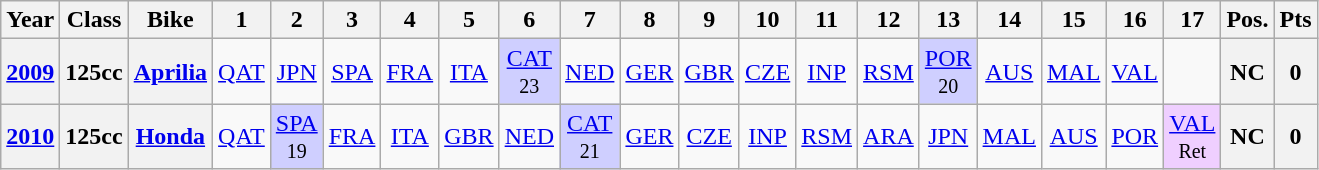<table class="wikitable" style="text-align:center">
<tr>
<th>Year</th>
<th>Class</th>
<th>Bike</th>
<th>1</th>
<th>2</th>
<th>3</th>
<th>4</th>
<th>5</th>
<th>6</th>
<th>7</th>
<th>8</th>
<th>9</th>
<th>10</th>
<th>11</th>
<th>12</th>
<th>13</th>
<th>14</th>
<th>15</th>
<th>16</th>
<th>17</th>
<th>Pos.</th>
<th>Pts</th>
</tr>
<tr>
<th align="left"><a href='#'>2009</a></th>
<th align="left">125cc</th>
<th align="left"><a href='#'>Aprilia</a></th>
<td><a href='#'>QAT</a></td>
<td><a href='#'>JPN</a></td>
<td><a href='#'>SPA</a></td>
<td><a href='#'>FRA</a></td>
<td><a href='#'>ITA</a></td>
<td style="background:#cfcfff;"><a href='#'>CAT</a><br><small>23</small></td>
<td><a href='#'>NED</a></td>
<td><a href='#'>GER</a></td>
<td><a href='#'>GBR</a></td>
<td><a href='#'>CZE</a></td>
<td><a href='#'>INP</a></td>
<td><a href='#'>RSM</a></td>
<td style="background:#cfcfff;"><a href='#'>POR</a><br><small>20</small></td>
<td><a href='#'>AUS</a></td>
<td><a href='#'>MAL</a></td>
<td><a href='#'>VAL</a></td>
<td></td>
<th>NC</th>
<th>0</th>
</tr>
<tr>
<th align="left"><a href='#'>2010</a></th>
<th align="left">125cc</th>
<th align="left"><a href='#'>Honda</a></th>
<td><a href='#'>QAT</a></td>
<td style="background:#cfcfff;"><a href='#'>SPA</a><br><small>19</small></td>
<td><a href='#'>FRA</a></td>
<td><a href='#'>ITA</a></td>
<td><a href='#'>GBR</a></td>
<td><a href='#'>NED</a></td>
<td style="background:#cfcfff;"><a href='#'>CAT</a><br><small>21</small></td>
<td><a href='#'>GER</a></td>
<td><a href='#'>CZE</a></td>
<td><a href='#'>INP</a></td>
<td><a href='#'>RSM</a></td>
<td><a href='#'>ARA</a></td>
<td><a href='#'>JPN</a></td>
<td><a href='#'>MAL</a></td>
<td><a href='#'>AUS</a></td>
<td><a href='#'>POR</a></td>
<td style="background:#EFCFFF;"><a href='#'>VAL</a><br><small>Ret</small></td>
<th>NC</th>
<th>0</th>
</tr>
</table>
